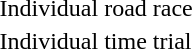<table>
<tr>
<td>Individual road race</td>
<td></td>
<td></td>
<td></td>
</tr>
<tr>
<td>Individual time trial</td>
<td></td>
<td></td>
<td></td>
</tr>
</table>
